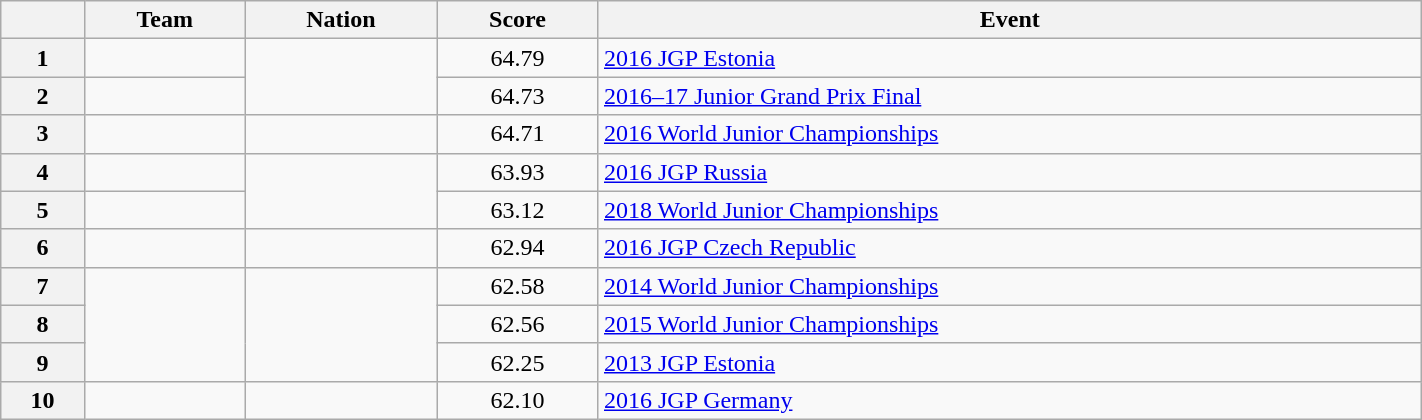<table class="wikitable unsortable" style="text-align:left; width:75%">
<tr>
<th scope="col"></th>
<th scope="col">Team</th>
<th scope="col">Nation</th>
<th scope="col">Score</th>
<th scope="col">Event</th>
</tr>
<tr>
<th scope="row">1</th>
<td></td>
<td rowspan="2"></td>
<td style="text-align:center">64.79</td>
<td><a href='#'>2016 JGP Estonia</a></td>
</tr>
<tr>
<th scope="row">2</th>
<td></td>
<td style="text-align:center">64.73</td>
<td><a href='#'>2016–17 Junior Grand Prix Final</a></td>
</tr>
<tr>
<th scope="row">3</th>
<td></td>
<td></td>
<td style="text-align:center">64.71</td>
<td><a href='#'>2016 World Junior Championships</a></td>
</tr>
<tr>
<th scope="row">4</th>
<td></td>
<td rowspan="2"></td>
<td style="text-align:center">63.93</td>
<td><a href='#'>2016 JGP Russia</a></td>
</tr>
<tr>
<th scope="row">5</th>
<td></td>
<td style="text-align:center">63.12</td>
<td><a href='#'>2018 World Junior Championships</a></td>
</tr>
<tr>
<th scope="row">6</th>
<td></td>
<td></td>
<td style="text-align:center">62.94</td>
<td><a href='#'>2016 JGP Czech Republic</a></td>
</tr>
<tr>
<th scope="row">7</th>
<td rowspan="3"></td>
<td rowspan="3"></td>
<td style="text-align:center">62.58</td>
<td><a href='#'>2014 World Junior Championships</a></td>
</tr>
<tr>
<th scope="row">8</th>
<td style="text-align:center">62.56</td>
<td><a href='#'>2015 World Junior Championships</a></td>
</tr>
<tr>
<th scope="row">9</th>
<td style="text-align:center">62.25</td>
<td><a href='#'>2013 JGP Estonia</a></td>
</tr>
<tr>
<th scope="row">10</th>
<td></td>
<td></td>
<td style="text-align:center">62.10</td>
<td><a href='#'>2016 JGP Germany</a></td>
</tr>
</table>
